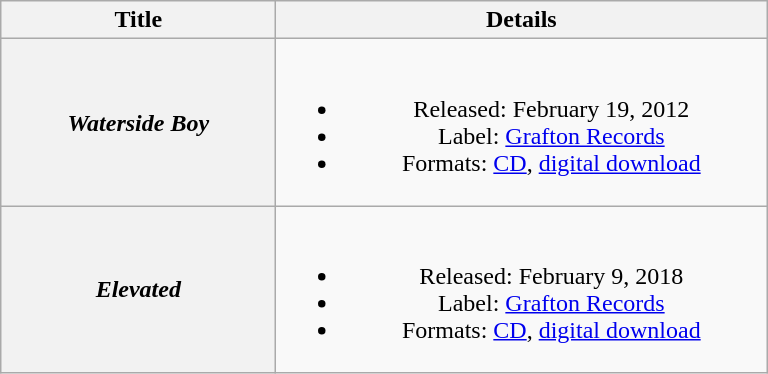<table class="wikitable plainrowheaders" style="text-align:center;">
<tr>
<th scope="col" style="width:11em;">Title</th>
<th scope="col" style="width:20em;">Details</th>
</tr>
<tr>
<th scope="row"><em>Waterside Boy</em></th>
<td><br><ul><li>Released: February 19, 2012</li><li>Label: <a href='#'>Grafton Records</a></li><li>Formats: <a href='#'>CD</a>, <a href='#'>digital download</a></li></ul></td>
</tr>
<tr>
<th scope="row"><em>Elevated</em></th>
<td><br><ul><li>Released: February 9, 2018</li><li>Label: <a href='#'>Grafton Records</a></li><li>Formats: <a href='#'>CD</a>, <a href='#'>digital download</a></li></ul></td>
</tr>
</table>
